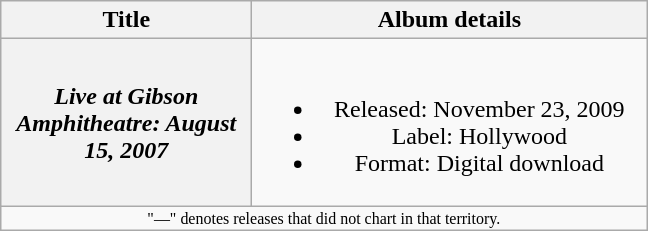<table class="wikitable plainrowheaders" style="text-align:center;">
<tr>
<th scope="col" style="width:10em;">Title</th>
<th scope="col" style="width:16em;">Album details</th>
</tr>
<tr>
<th scope="row"><em>Live at Gibson Amphitheatre: August 15, 2007</em></th>
<td><br><ul><li>Released: November 23, 2009</li><li>Label: Hollywood</li><li>Format: Digital download</li></ul></td>
</tr>
<tr>
<td colspan="14" style="text-align:center; font-size:8pt;">"—" denotes releases that did not chart in that territory.</td>
</tr>
</table>
